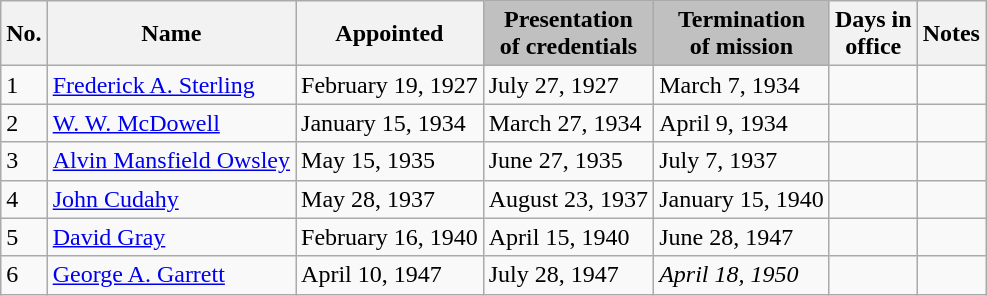<table class="wikitable sortable">
<tr>
<th>No.</th>
<th>Name</th>
<th class="unsortable">Appointed</th>
<th class="unsortable" style="background:#C0C0C0;">Presentation<br>of credentials</th>
<th class="unsortable" style="background:#C0C0C0;">Termination<br>of mission</th>
<th>Days in<br>office</th>
<th class="unsortable">Notes</th>
</tr>
<tr>
<td>1</td>
<td data-sort-value="Ster"><a href='#'>Frederick A. Sterling</a></td>
<td>February 19, 1927</td>
<td>July 27, 1927</td>
<td>March 7, 1934</td>
<td></td>
<td></td>
</tr>
<tr>
<td>2</td>
<td data-sort-value="McDo"><a href='#'>W. W. McDowell</a></td>
<td>January 15, 1934</td>
<td>March 27, 1934</td>
<td>April 9, 1934</td>
<td></td>
<td> </td>
</tr>
<tr>
<td>3</td>
<td data-sort-value="Owsl"><a href='#'>Alvin Mansfield Owsley</a></td>
<td>May 15, 1935</td>
<td>June 27, 1935</td>
<td>July 7, 1937</td>
<td></td>
<td></td>
</tr>
<tr>
<td>4</td>
<td data-sort-value="Cuda"><a href='#'>John Cudahy</a></td>
<td>May 28, 1937</td>
<td>August 23, 1937</td>
<td>January 15, 1940</td>
<td></td>
<td></td>
</tr>
<tr>
<td>5</td>
<td data-sort-value="Gray"><a href='#'>David Gray</a></td>
<td>February 16, 1940</td>
<td>April 15, 1940</td>
<td>June 28, 1947</td>
<td></td>
<td></td>
</tr>
<tr>
<td>6</td>
<td data-sort-value="Garr"><a href='#'>George A. Garrett</a></td>
<td>April 10, 1947</td>
<td>July 28, 1947</td>
<td><em>April 18, 1950</em></td>
<td></td>
<td></td>
</tr>
</table>
